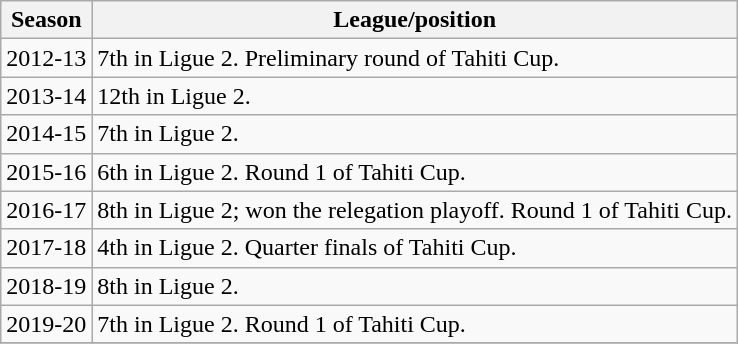<table class="wikitable sortable">
<tr>
<th>Season</th>
<th>League/position</th>
</tr>
<tr>
<td>2012-13</td>
<td>7th in Ligue 2. Preliminary round of Tahiti Cup.</td>
</tr>
<tr>
<td>2013-14</td>
<td>12th in Ligue 2.</td>
</tr>
<tr>
<td>2014-15</td>
<td>7th in Ligue 2.</td>
</tr>
<tr>
<td>2015-16</td>
<td>6th in Ligue 2. Round 1 of Tahiti Cup.</td>
</tr>
<tr>
<td>2016-17</td>
<td>8th in Ligue 2; won the relegation playoff. Round 1 of Tahiti Cup.</td>
</tr>
<tr>
<td>2017-18</td>
<td>4th in Ligue 2. Quarter finals of Tahiti Cup.</td>
</tr>
<tr>
<td>2018-19</td>
<td>8th in Ligue 2.</td>
</tr>
<tr>
<td>2019-20</td>
<td>7th in Ligue 2. Round 1 of Tahiti Cup.</td>
</tr>
<tr>
</tr>
</table>
